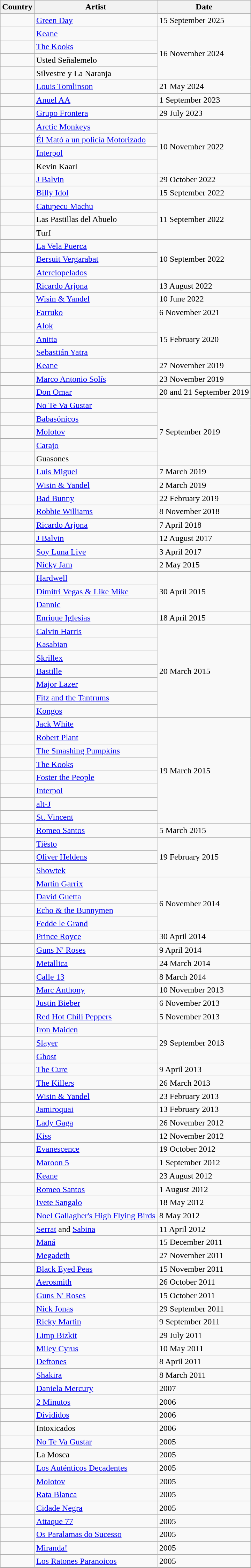<table class="wikitable sortable" style="text-align:right">
<tr>
<th>Country</th>
<th>Artist</th>
<th>Date</th>
</tr>
<tr>
<td align="left"></td>
<td align="left"><a href='#'>Green Day</a></td>
<td align="left">15 September 2025</td>
</tr>
<tr>
<td align=left></td>
<td align=left><a href='#'>Keane</a></td>
<td align="left" rowspan="4">16 November 2024</td>
</tr>
<tr>
<td align=left></td>
<td align=left><a href='#'>The Kooks</a></td>
</tr>
<tr>
<td align=left></td>
<td align=left>Usted Señalemelo</td>
</tr>
<tr>
<td align=left></td>
<td align=left>Silvestre y La Naranja</td>
</tr>
<tr>
<td align=left></td>
<td align=left><a href='#'>Louis Tomlinson</a></td>
<td align="left">21 May 2024</td>
</tr>
<tr>
<td align=left></td>
<td align=left><a href='#'>Anuel AA</a></td>
<td align="left">1 September 2023</td>
</tr>
<tr>
<td align=left></td>
<td align=left><a href='#'>Grupo Frontera</a></td>
<td align="left">29 July 2023</td>
</tr>
<tr>
<td align=left></td>
<td align=left><a href='#'>Arctic Monkeys</a></td>
<td rowspan="4" align="left">10 November 2022</td>
</tr>
<tr>
<td align=left></td>
<td align=left><a href='#'>Él Mató a un policía Motorizado</a></td>
</tr>
<tr>
<td align=left></td>
<td align=left><a href='#'>Interpol</a></td>
</tr>
<tr>
<td align=left></td>
<td align=left>Kevin Kaarl</td>
</tr>
<tr>
<td align=left></td>
<td align=left><a href='#'>J Balvin</a></td>
<td align=left>29 October 2022</td>
</tr>
<tr>
<td align=left></td>
<td align=left><a href='#'>Billy Idol</a></td>
<td align=left>15 September 2022</td>
</tr>
<tr>
<td align=left></td>
<td align=left><a href='#'>Catupecu Machu</a></td>
<td align=left rowspan="3">11 September 2022</td>
</tr>
<tr>
<td align=left></td>
<td align=left>Las Pastillas del Abuelo</td>
</tr>
<tr>
<td align=left></td>
<td align=left>Turf</td>
</tr>
<tr>
<td align=left></td>
<td align=left><a href='#'>La Vela Puerca</a></td>
<td align=left rowspan="3">10 September 2022</td>
</tr>
<tr>
<td align=left></td>
<td align=left><a href='#'>Bersuit Vergarabat</a></td>
</tr>
<tr>
<td align=left></td>
<td align=left><a href='#'>Aterciopelados</a></td>
</tr>
<tr>
<td align=left></td>
<td align=left><a href='#'>Ricardo Arjona</a></td>
<td align=left>13 August 2022</td>
</tr>
<tr>
<td align="left"></td>
<td align="left"><a href='#'>Wisin & Yandel</a></td>
<td align="left">10 June 2022</td>
</tr>
<tr>
<td align="left"></td>
<td align="left"><a href='#'>Farruko</a></td>
<td align="left">6 November 2021</td>
</tr>
<tr>
<td align="left"></td>
<td align="left"><a href='#'>Alok</a></td>
<td rowspan="3" align="left">15 February 2020</td>
</tr>
<tr>
<td align=left></td>
<td align=left><a href='#'>Anitta</a></td>
</tr>
<tr>
<td align=left></td>
<td align=left><a href='#'>Sebastián Yatra</a></td>
</tr>
<tr>
<td align=left></td>
<td align=left><a href='#'>Keane</a></td>
<td align=left>27 November 2019</td>
</tr>
<tr>
<td align=left></td>
<td align=left><a href='#'>Marco Antonio Solís</a></td>
<td align=left>23 November 2019</td>
</tr>
<tr>
<td align=left></td>
<td align=left><a href='#'>Don Omar</a></td>
<td align=left>20 and 21 September 2019</td>
</tr>
<tr>
<td align=left></td>
<td align=left><a href='#'>No Te Va Gustar</a></td>
<td align=left rowspan="5">7 September 2019</td>
</tr>
<tr>
<td align=left></td>
<td align=left><a href='#'>Babasónicos</a></td>
</tr>
<tr>
<td align=left></td>
<td align=left><a href='#'>Molotov</a></td>
</tr>
<tr>
<td align=left></td>
<td align=left><a href='#'>Carajo</a></td>
</tr>
<tr>
<td align=left></td>
<td align=left>Guasones</td>
</tr>
<tr>
<td align=left></td>
<td align=left><a href='#'>Luis Miguel</a></td>
<td align=left>7 March 2019</td>
</tr>
<tr>
<td align=left></td>
<td align=left><a href='#'>Wisin & Yandel</a></td>
<td align=left>2 March 2019</td>
</tr>
<tr>
<td align=left></td>
<td align=left><a href='#'>Bad Bunny</a></td>
<td align=left>22 February 2019</td>
</tr>
<tr>
<td align=left></td>
<td align=left><a href='#'>Robbie Williams</a></td>
<td align=left>8 November 2018</td>
</tr>
<tr>
<td align=left></td>
<td align=left><a href='#'>Ricardo Arjona</a></td>
<td align=left>7 April 2018</td>
</tr>
<tr>
<td align=left></td>
<td align=left><a href='#'>J Balvin</a></td>
<td align=left>12 August 2017</td>
</tr>
<tr>
<td align=left></td>
<td align=left><a href='#'>Soy Luna Live</a></td>
<td align=left>3 April 2017</td>
</tr>
<tr>
<td align=left></td>
<td align=left><a href='#'>Nicky Jam</a></td>
<td align=left>2 May 2015</td>
</tr>
<tr>
<td align=left></td>
<td align=left><a href='#'>Hardwell</a></td>
<td align=left rowspan="3">30 April 2015</td>
</tr>
<tr>
<td align=left></td>
<td align=left><a href='#'>Dimitri Vegas & Like Mike</a></td>
</tr>
<tr>
<td align=left></td>
<td align=left><a href='#'>Dannic</a></td>
</tr>
<tr>
<td align=left></td>
<td align=left><a href='#'>Enrique Iglesias</a></td>
<td align=left>18 April 2015</td>
</tr>
<tr>
<td align=left></td>
<td align=left><a href='#'>Calvin Harris</a></td>
<td align=left rowspan="7">20 March 2015</td>
</tr>
<tr>
<td align=left></td>
<td align=left><a href='#'>Kasabian</a></td>
</tr>
<tr>
<td align=left></td>
<td align=left><a href='#'>Skrillex</a></td>
</tr>
<tr>
<td align=left></td>
<td align=left><a href='#'>Bastille</a></td>
</tr>
<tr>
<td align=left></td>
<td align=left><a href='#'>Major Lazer</a></td>
</tr>
<tr>
<td align=left></td>
<td align=left><a href='#'>Fitz and the Tantrums</a></td>
</tr>
<tr>
<td align=left></td>
<td align=left><a href='#'>Kongos</a></td>
</tr>
<tr>
<td align=left></td>
<td align=left><a href='#'>Jack White</a></td>
<td align=left rowspan="8">19 March 2015</td>
</tr>
<tr>
<td align=left></td>
<td align=left><a href='#'>Robert Plant</a></td>
</tr>
<tr>
<td align=left></td>
<td align=left><a href='#'>The Smashing Pumpkins</a></td>
</tr>
<tr>
<td align=left></td>
<td align=left><a href='#'>The Kooks</a></td>
</tr>
<tr>
<td align=left></td>
<td align=left><a href='#'>Foster the People</a></td>
</tr>
<tr>
<td align=left></td>
<td align=left><a href='#'>Interpol</a></td>
</tr>
<tr>
<td align=left></td>
<td align=left><a href='#'>alt-J</a></td>
</tr>
<tr>
<td align=left></td>
<td align=left><a href='#'>St. Vincent</a></td>
</tr>
<tr>
<td align=left></td>
<td align=left><a href='#'>Romeo Santos</a></td>
<td align=left>5 March 2015</td>
</tr>
<tr>
<td align=left></td>
<td align=left><a href='#'>Tiësto</a></td>
<td align=left rowspan="3">19 February 2015</td>
</tr>
<tr>
<td align=left></td>
<td align=left><a href='#'>Oliver Heldens</a></td>
</tr>
<tr>
<td align=left></td>
<td align=left><a href='#'>Showtek</a></td>
</tr>
<tr>
<td align=left></td>
<td align=left><a href='#'>Martin Garrix</a></td>
<td align=left rowspan="4">6 November 2014</td>
</tr>
<tr>
<td align=left></td>
<td align=left><a href='#'>David Guetta</a></td>
</tr>
<tr>
<td align=left></td>
<td align=left><a href='#'>Echo & the Bunnymen</a></td>
</tr>
<tr>
<td align=left></td>
<td align=left><a href='#'>Fedde le Grand</a></td>
</tr>
<tr>
<td align=left></td>
<td align=left><a href='#'>Prince Royce</a></td>
<td align=left>30 April 2014</td>
</tr>
<tr>
<td align="left"></td>
<td align="left"><a href='#'>Guns N' Roses</a></td>
<td align="left">9 April 2014</td>
</tr>
<tr>
<td align="left"></td>
<td align="left"><a href='#'>Metallica</a></td>
<td align="left">24 March 2014</td>
</tr>
<tr>
<td align="left"></td>
<td align="left"><a href='#'>Calle 13</a></td>
<td align="left">8 March 2014</td>
</tr>
<tr>
<td align="left"></td>
<td align="left"><a href='#'>Marc Anthony</a></td>
<td align="left">10 November 2013</td>
</tr>
<tr>
<td align="left"></td>
<td align="left"><a href='#'>Justin Bieber</a></td>
<td align="left">6 November 2013</td>
</tr>
<tr>
<td align="left"></td>
<td align="left"><a href='#'>Red Hot Chili Peppers</a></td>
<td align="left">5 November 2013</td>
</tr>
<tr>
<td align="left"></td>
<td align="left"><a href='#'>Iron Maiden</a></td>
<td rowspan="3" align="left">29 September 2013</td>
</tr>
<tr>
<td align=left></td>
<td align=left><a href='#'>Slayer</a></td>
</tr>
<tr>
<td align=left></td>
<td align=left><a href='#'>Ghost</a></td>
</tr>
<tr>
<td align="left"></td>
<td align="left"><a href='#'>The Cure</a></td>
<td align="left">9 April 2013</td>
</tr>
<tr>
<td align="left"></td>
<td align="left"><a href='#'>The Killers</a></td>
<td align="left">26 March 2013</td>
</tr>
<tr>
<td align="left"></td>
<td align="left"><a href='#'>Wisin & Yandel</a></td>
<td align="left">23 February 2013</td>
</tr>
<tr>
<td align="left"></td>
<td align="left"><a href='#'>Jamiroquai</a></td>
<td align="left">13 February 2013</td>
</tr>
<tr>
<td align="left"></td>
<td align="left"><a href='#'>Lady Gaga</a></td>
<td align="left">26 November 2012</td>
</tr>
<tr>
<td align="left"></td>
<td align="left"><a href='#'>Kiss</a></td>
<td align="left">12 November 2012</td>
</tr>
<tr>
<td align="left"></td>
<td align="left"><a href='#'>Evanescence</a></td>
<td align="left">19 October 2012</td>
</tr>
<tr>
<td align="left"></td>
<td align="left"><a href='#'>Maroon 5</a></td>
<td align="left">1 September 2012</td>
</tr>
<tr>
<td align="left"></td>
<td align="left"><a href='#'>Keane</a></td>
<td align="left">23 August 2012</td>
</tr>
<tr>
<td align="left"></td>
<td align="left"><a href='#'>Romeo Santos</a></td>
<td align="left">1 August 2012</td>
</tr>
<tr>
<td align="left"></td>
<td align="left"><a href='#'>Ivete Sangalo</a></td>
<td align="left">18 May 2012</td>
</tr>
<tr>
<td align="left"></td>
<td align="left"><a href='#'>Noel Gallagher's High Flying Birds</a></td>
<td align="left">8 May 2012</td>
</tr>
<tr>
<td align="left"></td>
<td align="left"><a href='#'>Serrat</a> and <a href='#'>Sabina</a></td>
<td align="left">11 April 2012</td>
</tr>
<tr>
<td align="left"></td>
<td align="left"><a href='#'>Maná</a></td>
<td align="left">15 December 2011</td>
</tr>
<tr>
<td align="left"></td>
<td align="left"><a href='#'>Megadeth</a></td>
<td align="left">27 November 2011</td>
</tr>
<tr>
<td align="left"></td>
<td align="left"><a href='#'>Black Eyed Peas</a></td>
<td align="left">15 November 2011</td>
</tr>
<tr>
<td align="left"></td>
<td align="left"><a href='#'>Aerosmith</a></td>
<td align="left">26 October 2011</td>
</tr>
<tr>
<td align="left"></td>
<td align="left"><a href='#'>Guns N' Roses</a></td>
<td align="left">15 October 2011</td>
</tr>
<tr>
<td align="left"></td>
<td align="left"><a href='#'>Nick Jonas</a></td>
<td align="left">29 September 2011</td>
</tr>
<tr>
<td align="left"></td>
<td align="left"><a href='#'>Ricky Martin</a></td>
<td align="left">9 September 2011</td>
</tr>
<tr>
<td align="left"></td>
<td align="left"><a href='#'>Limp Bizkit</a></td>
<td align="left">29 July 2011</td>
</tr>
<tr>
<td align="left"></td>
<td align="left"><a href='#'>Miley Cyrus</a></td>
<td align="left">10 May 2011</td>
</tr>
<tr>
<td align="left"></td>
<td align="left"><a href='#'>Deftones</a></td>
<td align="left">8 April 2011</td>
</tr>
<tr>
<td align="left"></td>
<td align="left"><a href='#'>Shakira</a></td>
<td align="left">8 March 2011</td>
</tr>
<tr>
<td align=left></td>
<td align=left><a href='#'>Daniela Mercury</a></td>
<td align=left>2007</td>
</tr>
<tr>
<td align=left></td>
<td align=left><a href='#'>2 Minutos</a></td>
<td align=left>2006</td>
</tr>
<tr>
<td align=left></td>
<td align=left><a href='#'>Divididos</a></td>
<td align=left>2006</td>
</tr>
<tr>
<td align=left></td>
<td align=left>Intoxicados</td>
<td align=left>2006</td>
</tr>
<tr>
<td align=left></td>
<td align=left><a href='#'>No Te Va Gustar</a></td>
<td align=left>2005</td>
</tr>
<tr>
<td align=left></td>
<td align=left>La Mosca</td>
<td align=left>2005</td>
</tr>
<tr>
<td align=left></td>
<td align=left><a href='#'>Los Auténticos Decadentes</a></td>
<td align=left>2005</td>
</tr>
<tr>
<td align=left></td>
<td align=left><a href='#'>Molotov</a></td>
<td align=left>2005</td>
</tr>
<tr>
<td align=left></td>
<td align=left><a href='#'>Rata Blanca</a></td>
<td align=left>2005</td>
</tr>
<tr>
<td align=left></td>
<td align=left><a href='#'>Cidade Negra</a></td>
<td align=left>2005</td>
</tr>
<tr>
<td align=left></td>
<td align=left><a href='#'>Attaque 77</a></td>
<td align=left>2005</td>
</tr>
<tr>
<td align=left></td>
<td align=left><a href='#'>Os Paralamas do Sucesso</a></td>
<td align=left>2005</td>
</tr>
<tr>
<td align=left></td>
<td align=left><a href='#'>Miranda!</a></td>
<td align=left>2005</td>
</tr>
<tr>
<td align=left></td>
<td align=left><a href='#'>Los Ratones Paranoicos</a></td>
<td align=left>2005</td>
</tr>
</table>
